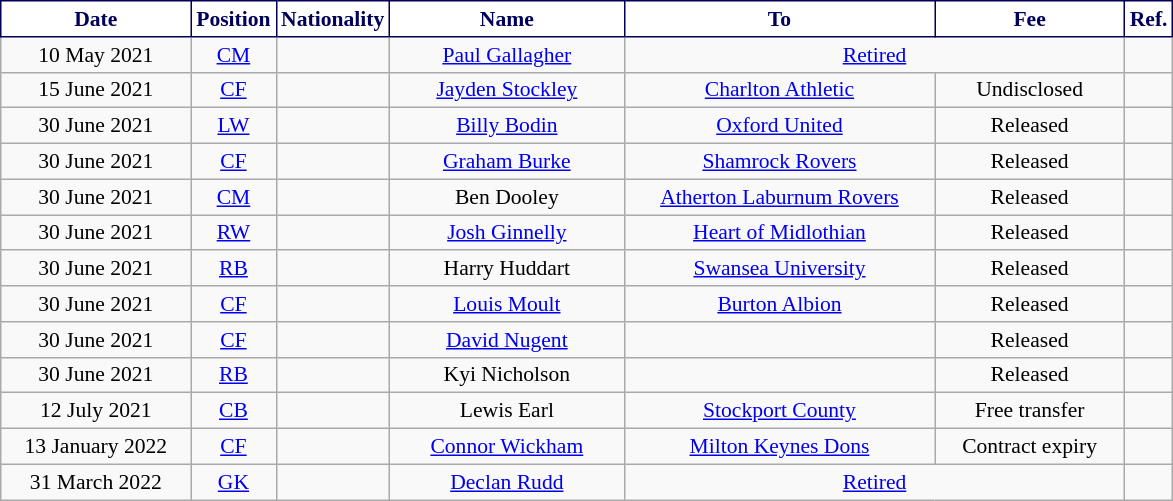<table class="wikitable"  style="text-align:center; font-size:90%; ">
<tr>
<th style="background:#ffffff;color:#00005a;border:1px solid #000056; width:120px;">Date</th>
<th style="background:#ffffff;color:#00005a;border:1px solid #000056; width:50px;">Position</th>
<th style="background:#ffffff;color:#00005a;border:1px solid #000056; width:50px;">Nationality</th>
<th style="background:#ffffff;color:#00005a;border:1px solid #000056; width:150px;">Name</th>
<th style="background:#ffffff;color:#00005a;border:1px solid #000056; width:200px;">To</th>
<th style="background:#ffffff;color:#00005a;border:1px solid #000056; width:120px;">Fee</th>
<th style="background:#ffffff;color:#00005a;border:1px solid #000056; width:25px;">Ref.</th>
</tr>
<tr>
<td>10 May 2021</td>
<td><a href='#'>CM</a></td>
<td></td>
<td><a href='#'>Paul Gallagher</a></td>
<td colspan="2"><a href='#'>Retired</a></td>
<td></td>
</tr>
<tr>
<td>15 June 2021</td>
<td><a href='#'>CF</a></td>
<td></td>
<td><a href='#'>Jayden Stockley</a></td>
<td> <a href='#'>Charlton Athletic</a></td>
<td>Undisclosed</td>
<td></td>
</tr>
<tr>
<td>30 June 2021</td>
<td><a href='#'>LW</a></td>
<td></td>
<td><a href='#'>Billy Bodin</a></td>
<td> <a href='#'>Oxford United</a></td>
<td>Released</td>
<td></td>
</tr>
<tr>
<td>30 June 2021</td>
<td><a href='#'>CF</a></td>
<td></td>
<td><a href='#'>Graham Burke</a></td>
<td> <a href='#'>Shamrock Rovers</a></td>
<td>Released</td>
<td></td>
</tr>
<tr>
<td>30 June 2021</td>
<td><a href='#'>CM</a></td>
<td></td>
<td>Ben Dooley</td>
<td> <a href='#'>Atherton Laburnum Rovers</a></td>
<td>Released</td>
<td></td>
</tr>
<tr>
<td>30 June 2021</td>
<td><a href='#'>RW</a></td>
<td></td>
<td><a href='#'>Josh Ginnelly</a></td>
<td> <a href='#'>Heart of Midlothian</a></td>
<td>Released</td>
<td></td>
</tr>
<tr>
<td>30 June 2021</td>
<td><a href='#'>RB</a></td>
<td></td>
<td>Harry Huddart</td>
<td> <a href='#'>Swansea University</a></td>
<td>Released</td>
<td></td>
</tr>
<tr>
<td>30 June 2021</td>
<td><a href='#'>CF</a></td>
<td></td>
<td><a href='#'>Louis Moult</a></td>
<td> <a href='#'>Burton Albion</a></td>
<td>Released</td>
<td></td>
</tr>
<tr>
<td>30 June 2021</td>
<td><a href='#'>CF</a></td>
<td></td>
<td><a href='#'>David Nugent</a></td>
<td></td>
<td>Released</td>
<td></td>
</tr>
<tr>
<td>30 June 2021</td>
<td><a href='#'>RB</a></td>
<td></td>
<td>Kyi Nicholson</td>
<td></td>
<td>Released</td>
<td></td>
</tr>
<tr>
<td>12 July 2021</td>
<td><a href='#'>CB</a></td>
<td></td>
<td>Lewis Earl</td>
<td> <a href='#'>Stockport County</a></td>
<td>Free transfer</td>
<td></td>
</tr>
<tr>
<td>13 January 2022</td>
<td><a href='#'>CF</a></td>
<td></td>
<td><a href='#'>Connor Wickham</a></td>
<td> <a href='#'>Milton Keynes Dons</a></td>
<td>Contract expiry</td>
<td></td>
</tr>
<tr>
<td>31 March 2022</td>
<td><a href='#'>GK</a></td>
<td></td>
<td><a href='#'>Declan Rudd</a></td>
<td colspan="2"><a href='#'>Retired</a></td>
<td></td>
</tr>
</table>
